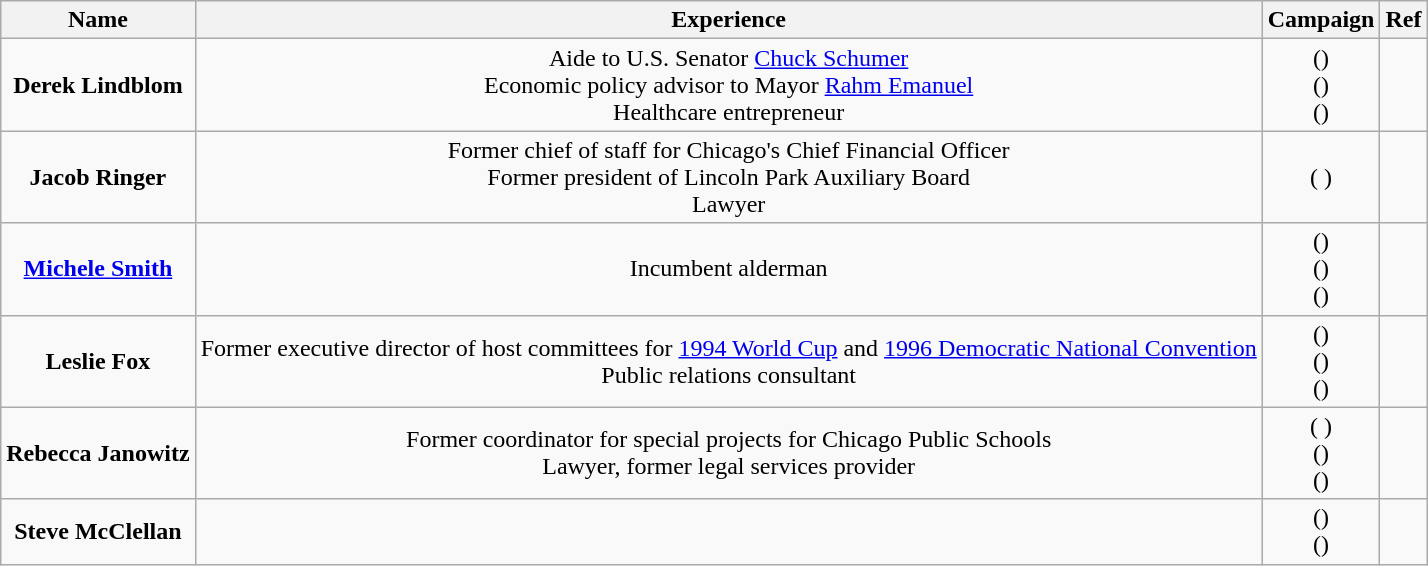<table class="wikitable" style="text-align:center">
<tr>
<th>Name</th>
<th>Experience</th>
<th>Campaign</th>
<th>Ref</th>
</tr>
<tr>
<td><strong>Derek Lindblom</strong></td>
<td>Aide to U.S. Senator <a href='#'>Chuck Schumer</a><br>Economic policy advisor to Mayor <a href='#'>Rahm Emanuel</a><br>Healthcare entrepreneur</td>
<td>()<br>()<br>()</td>
<td></td>
</tr>
<tr>
<td><strong>Jacob Ringer</strong></td>
<td>Former chief of staff for Chicago's Chief Financial Officer<br>Former president of Lincoln Park Auxiliary Board<br>Lawyer</td>
<td>( )</td>
<td></td>
</tr>
<tr>
<td><strong><a href='#'>Michele Smith</a></strong></td>
<td>Incumbent alderman</td>
<td>()<br>()<br>()</td>
<td></td>
</tr>
<tr>
<td><strong>Leslie Fox</strong></td>
<td>Former executive director of host committees for <a href='#'>1994 World Cup</a> and <a href='#'>1996 Democratic National Convention</a><br>Public relations consultant</td>
<td>()<br>()<br>()</td>
<td></td>
</tr>
<tr>
<td><strong>Rebecca Janowitz</strong></td>
<td>Former coordinator for special projects for Chicago Public Schools<br>Lawyer, former legal services provider</td>
<td>( )<br>()<br>()</td>
<td></td>
</tr>
<tr>
<td><strong>Steve McClellan</strong></td>
<td></td>
<td>()<br>()</td>
<td></td>
</tr>
</table>
